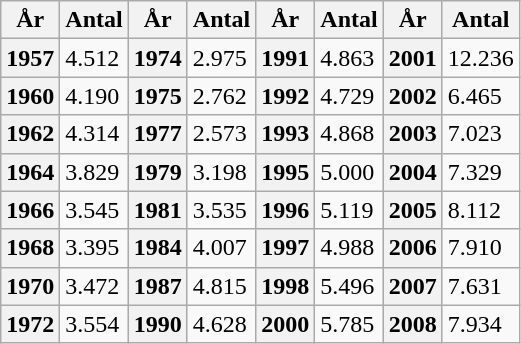<table class="wikitable">
<tr>
<th>År</th>
<th>Antal</th>
<th>År</th>
<th>Antal</th>
<th>År</th>
<th>Antal</th>
<th>År</th>
<th>Antal</th>
</tr>
<tr>
<th>1957</th>
<td>4.512</td>
<th>1974</th>
<td>2.975</td>
<th>1991</th>
<td>4.863</td>
<th>2001</th>
<td>12.236</td>
</tr>
<tr>
<th>1960</th>
<td>4.190</td>
<th>1975</th>
<td>2.762</td>
<th>1992</th>
<td>4.729</td>
<th>2002</th>
<td>6.465</td>
</tr>
<tr>
<th>1962</th>
<td>4.314</td>
<th>1977</th>
<td>2.573</td>
<th>1993</th>
<td>4.868</td>
<th>2003</th>
<td>7.023</td>
</tr>
<tr>
<th>1964</th>
<td>3.829</td>
<th>1979</th>
<td>3.198</td>
<th>1995</th>
<td>5.000</td>
<th>2004</th>
<td>7.329</td>
</tr>
<tr>
<th>1966</th>
<td>3.545</td>
<th>1981</th>
<td>3.535</td>
<th>1996</th>
<td>5.119</td>
<th>2005</th>
<td>8.112</td>
</tr>
<tr>
<th>1968</th>
<td>3.395</td>
<th>1984</th>
<td>4.007</td>
<th>1997</th>
<td>4.988</td>
<th>2006</th>
<td>7.910</td>
</tr>
<tr>
<th>1970</th>
<td>3.472</td>
<th>1987</th>
<td>4.815</td>
<th>1998</th>
<td>5.496</td>
<th>2007</th>
<td>7.631</td>
</tr>
<tr>
<th>1972</th>
<td>3.554</td>
<th>1990</th>
<td>4.628</td>
<th>2000</th>
<td>5.785</td>
<th>2008</th>
<td>7.934</td>
</tr>
</table>
